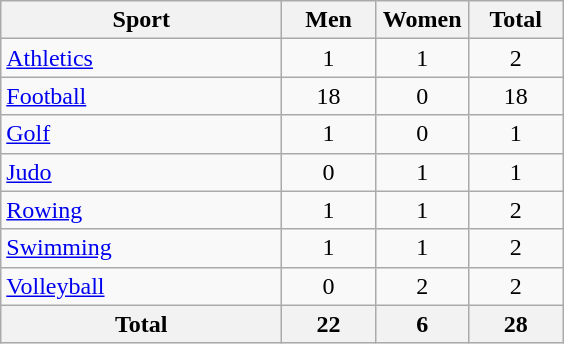<table class="wikitable sortable" style="text-align:center;">
<tr>
<th width=180>Sport</th>
<th width=55>Men</th>
<th width=55>Women</th>
<th width=55>Total</th>
</tr>
<tr>
<td align=left><a href='#'>Athletics</a></td>
<td>1</td>
<td>1</td>
<td>2</td>
</tr>
<tr>
<td align=left><a href='#'>Football</a></td>
<td>18</td>
<td>0</td>
<td>18</td>
</tr>
<tr>
<td align=left><a href='#'>Golf</a></td>
<td>1</td>
<td>0</td>
<td>1</td>
</tr>
<tr>
<td align=left><a href='#'>Judo</a></td>
<td>0</td>
<td>1</td>
<td>1</td>
</tr>
<tr>
<td align=left><a href='#'>Rowing</a></td>
<td>1</td>
<td>1</td>
<td>2</td>
</tr>
<tr>
<td align=left><a href='#'>Swimming</a></td>
<td>1</td>
<td>1</td>
<td>2</td>
</tr>
<tr>
<td align=left><a href='#'>Volleyball</a></td>
<td>0</td>
<td>2</td>
<td>2</td>
</tr>
<tr>
<th>Total</th>
<th>22</th>
<th>6</th>
<th>28</th>
</tr>
</table>
